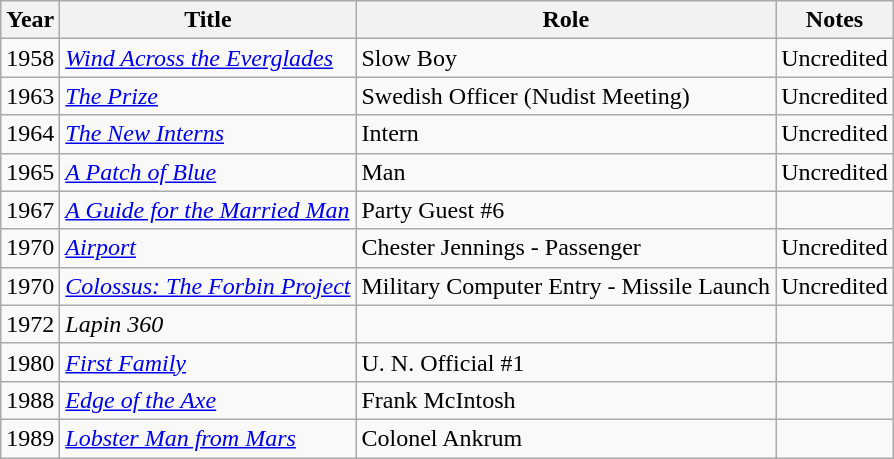<table class="wikitable">
<tr>
<th>Year</th>
<th>Title</th>
<th>Role</th>
<th>Notes</th>
</tr>
<tr>
<td>1958</td>
<td><em><a href='#'>Wind Across the Everglades</a></em></td>
<td>Slow Boy</td>
<td>Uncredited</td>
</tr>
<tr>
<td>1963</td>
<td><em><a href='#'>The Prize</a></em></td>
<td>Swedish Officer (Nudist Meeting)</td>
<td>Uncredited</td>
</tr>
<tr>
<td>1964</td>
<td><em><a href='#'>The New Interns</a></em></td>
<td>Intern</td>
<td>Uncredited</td>
</tr>
<tr>
<td>1965</td>
<td><em><a href='#'>A Patch of Blue</a></em></td>
<td>Man</td>
<td>Uncredited</td>
</tr>
<tr>
<td>1967</td>
<td><em><a href='#'>A Guide for the Married Man</a></em></td>
<td>Party Guest #6</td>
<td></td>
</tr>
<tr>
<td>1970</td>
<td><em><a href='#'>Airport</a></em></td>
<td>Chester Jennings - Passenger</td>
<td>Uncredited</td>
</tr>
<tr>
<td>1970</td>
<td><em><a href='#'>Colossus: The Forbin Project</a></em></td>
<td>Military Computer Entry - Missile Launch</td>
<td>Uncredited</td>
</tr>
<tr>
<td>1972</td>
<td><em>Lapin 360</em></td>
<td></td>
<td></td>
</tr>
<tr>
<td>1980</td>
<td><em><a href='#'>First Family</a></em></td>
<td>U. N. Official #1</td>
<td></td>
</tr>
<tr>
<td>1988</td>
<td><em><a href='#'>Edge of the Axe</a></em></td>
<td>Frank McIntosh</td>
<td></td>
</tr>
<tr>
<td>1989</td>
<td><em><a href='#'>Lobster Man from Mars</a></em></td>
<td>Colonel Ankrum</td>
<td></td>
</tr>
</table>
